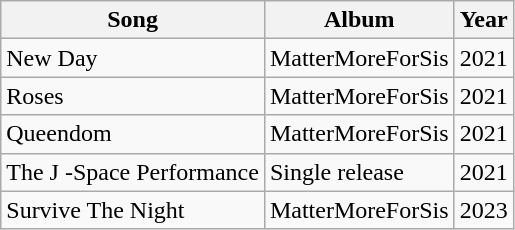<table class="wikitable">
<tr>
<th>Song</th>
<th>Album</th>
<th>Year</th>
</tr>
<tr>
<td>New Day</td>
<td>MatterMoreForSis</td>
<td>2021</td>
</tr>
<tr>
<td>Roses</td>
<td>MatterMoreForSis</td>
<td>2021</td>
</tr>
<tr>
<td>Queendom</td>
<td>MatterMoreForSis</td>
<td>2021</td>
</tr>
<tr>
<td>The J -Space Performance</td>
<td>Single release</td>
<td>2021</td>
</tr>
<tr>
<td>Survive The Night</td>
<td>MatterMoreForSis</td>
<td>2023</td>
</tr>
</table>
